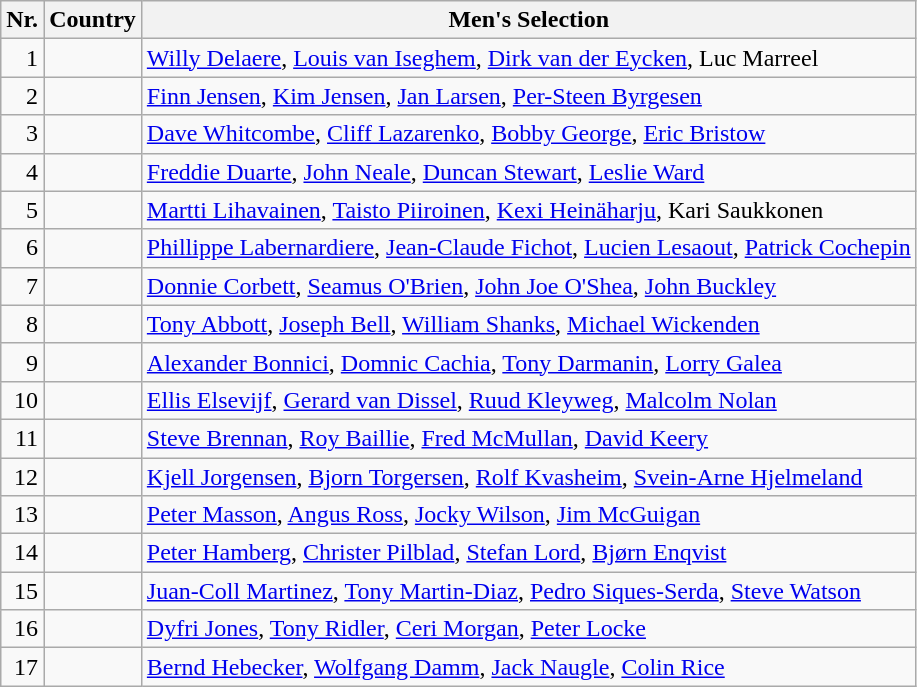<table class="wikitable">
<tr>
<th>Nr.</th>
<th>Country</th>
<th>Men's Selection</th>
</tr>
<tr>
<td align=right>1</td>
<td></td>
<td><a href='#'>Willy Delaere</a>, <a href='#'>Louis van Iseghem</a>, <a href='#'>Dirk van der Eycken</a>, Luc Marreel</td>
</tr>
<tr>
<td align=right>2</td>
<td></td>
<td><a href='#'>Finn Jensen</a>, <a href='#'>Kim Jensen</a>, <a href='#'>Jan Larsen</a>, <a href='#'>Per-Steen Byrgesen</a></td>
</tr>
<tr>
<td align=right>3</td>
<td></td>
<td><a href='#'>Dave Whitcombe</a>, <a href='#'>Cliff Lazarenko</a>, <a href='#'>Bobby George</a>, <a href='#'>Eric Bristow</a></td>
</tr>
<tr>
<td align=right>4</td>
<td></td>
<td><a href='#'>Freddie Duarte</a>, <a href='#'>John Neale</a>, <a href='#'>Duncan Stewart</a>, <a href='#'>Leslie Ward</a></td>
</tr>
<tr>
<td align=right>5</td>
<td></td>
<td><a href='#'>Martti Lihavainen</a>, <a href='#'>Taisto Piiroinen</a>, <a href='#'>Kexi Heinäharju</a>, Kari Saukkonen</td>
</tr>
<tr>
<td align=right>6</td>
<td></td>
<td><a href='#'>Phillippe Labernardiere</a>, <a href='#'>Jean-Claude Fichot</a>, <a href='#'>Lucien Lesaout</a>, <a href='#'>Patrick Cochepin</a></td>
</tr>
<tr>
<td align=right>7</td>
<td></td>
<td><a href='#'>Donnie Corbett</a>, <a href='#'>Seamus O'Brien</a>, <a href='#'>John Joe O'Shea</a>, <a href='#'>John Buckley</a></td>
</tr>
<tr>
<td align=right>8</td>
<td></td>
<td><a href='#'>Tony Abbott</a>, <a href='#'>Joseph Bell</a>, <a href='#'>William Shanks</a>, <a href='#'>Michael Wickenden</a></td>
</tr>
<tr>
<td align=right>9</td>
<td></td>
<td><a href='#'>Alexander Bonnici</a>, <a href='#'>Domnic Cachia</a>, <a href='#'>Tony Darmanin</a>, <a href='#'>Lorry Galea</a></td>
</tr>
<tr>
<td align=right>10</td>
<td></td>
<td><a href='#'>Ellis Elsevijf</a>, <a href='#'>Gerard van Dissel</a>, <a href='#'>Ruud Kleyweg</a>, <a href='#'>Malcolm Nolan</a></td>
</tr>
<tr>
<td align=right>11</td>
<td></td>
<td><a href='#'>Steve Brennan</a>, <a href='#'>Roy Baillie</a>, <a href='#'>Fred McMullan</a>, <a href='#'>David Keery</a></td>
</tr>
<tr>
<td align=right>12</td>
<td></td>
<td><a href='#'>Kjell Jorgensen</a>, <a href='#'>Bjorn Torgersen</a>, <a href='#'>Rolf Kvasheim</a>, <a href='#'>Svein-Arne Hjelmeland</a></td>
</tr>
<tr>
<td align=right>13</td>
<td></td>
<td><a href='#'>Peter Masson</a>, <a href='#'>Angus Ross</a>, <a href='#'>Jocky Wilson</a>, <a href='#'>Jim McGuigan</a></td>
</tr>
<tr>
<td align=right>14</td>
<td></td>
<td><a href='#'>Peter Hamberg</a>, <a href='#'>Christer Pilblad</a>, <a href='#'>Stefan Lord</a>, <a href='#'>Bjørn Enqvist</a></td>
</tr>
<tr>
<td align=right>15</td>
<td></td>
<td><a href='#'>Juan-Coll Martinez</a>, <a href='#'>Tony Martin-Diaz</a>, <a href='#'>Pedro Siques-Serda</a>, <a href='#'>Steve Watson</a></td>
</tr>
<tr>
<td align=right>16</td>
<td></td>
<td><a href='#'>Dyfri Jones</a>, <a href='#'>Tony Ridler</a>, <a href='#'>Ceri Morgan</a>, <a href='#'>Peter Locke</a></td>
</tr>
<tr>
<td align=right>17</td>
<td></td>
<td><a href='#'>Bernd Hebecker</a>, <a href='#'>Wolfgang Damm</a>, <a href='#'>Jack Naugle</a>, <a href='#'>Colin Rice</a></td>
</tr>
</table>
